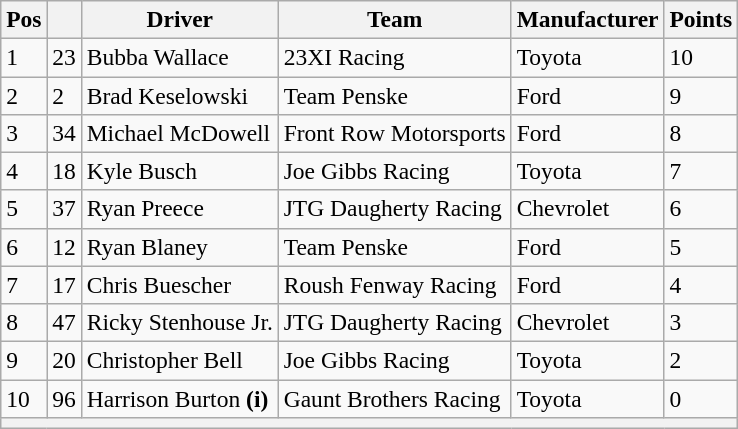<table class="wikitable" style="font-size:98%">
<tr>
<th>Pos</th>
<th></th>
<th>Driver</th>
<th>Team</th>
<th>Manufacturer</th>
<th>Points</th>
</tr>
<tr>
<td>1</td>
<td>23</td>
<td>Bubba Wallace</td>
<td>23XI Racing</td>
<td>Toyota</td>
<td>10</td>
</tr>
<tr>
<td>2</td>
<td>2</td>
<td>Brad Keselowski</td>
<td>Team Penske</td>
<td>Ford</td>
<td>9</td>
</tr>
<tr>
<td>3</td>
<td>34</td>
<td>Michael McDowell</td>
<td>Front Row Motorsports</td>
<td>Ford</td>
<td>8</td>
</tr>
<tr>
<td>4</td>
<td>18</td>
<td>Kyle Busch</td>
<td>Joe Gibbs Racing</td>
<td>Toyota</td>
<td>7</td>
</tr>
<tr>
<td>5</td>
<td>37</td>
<td>Ryan Preece</td>
<td>JTG Daugherty Racing</td>
<td>Chevrolet</td>
<td>6</td>
</tr>
<tr>
<td>6</td>
<td>12</td>
<td>Ryan Blaney</td>
<td>Team Penske</td>
<td>Ford</td>
<td>5</td>
</tr>
<tr>
<td>7</td>
<td>17</td>
<td>Chris Buescher</td>
<td>Roush Fenway Racing</td>
<td>Ford</td>
<td>4</td>
</tr>
<tr>
<td>8</td>
<td>47</td>
<td>Ricky Stenhouse Jr.</td>
<td>JTG Daugherty Racing</td>
<td>Chevrolet</td>
<td>3</td>
</tr>
<tr>
<td>9</td>
<td>20</td>
<td>Christopher Bell</td>
<td>Joe Gibbs Racing</td>
<td>Toyota</td>
<td>2</td>
</tr>
<tr>
<td>10</td>
<td>96</td>
<td>Harrison Burton <strong>(i)</strong></td>
<td>Gaunt Brothers Racing</td>
<td>Toyota</td>
<td>0</td>
</tr>
<tr>
<th colspan="6"></th>
</tr>
</table>
